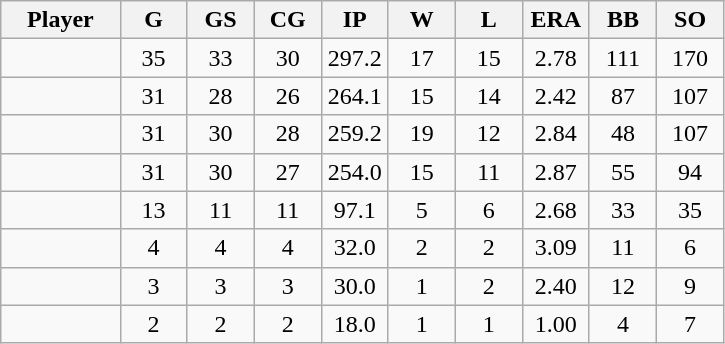<table class="wikitable sortable">
<tr>
<th bgcolor="#DDDDFF" width="16%">Player</th>
<th bgcolor="#DDDDFF" width="9%">G</th>
<th bgcolor="#DDDDFF" width="9%">GS</th>
<th bgcolor="#DDDDFF" width="9%">CG</th>
<th bgcolor="#DDDDFF" width="9%">IP</th>
<th bgcolor="#DDDDFF" width="9%">W</th>
<th bgcolor="#DDDDFF" width="9%">L</th>
<th bgcolor="#DDDDFF" width="9%">ERA</th>
<th bgcolor="#DDDDFF" width="9%">BB</th>
<th bgcolor="#DDDDFF" width="9%">SO</th>
</tr>
<tr align="center">
<td></td>
<td>35</td>
<td>33</td>
<td>30</td>
<td>297.2</td>
<td>17</td>
<td>15</td>
<td>2.78</td>
<td>111</td>
<td>170</td>
</tr>
<tr align=center>
<td></td>
<td>31</td>
<td>28</td>
<td>26</td>
<td>264.1</td>
<td>15</td>
<td>14</td>
<td>2.42</td>
<td>87</td>
<td>107</td>
</tr>
<tr align="center">
<td></td>
<td>31</td>
<td>30</td>
<td>28</td>
<td>259.2</td>
<td>19</td>
<td>12</td>
<td>2.84</td>
<td>48</td>
<td>107</td>
</tr>
<tr align=center>
<td></td>
<td>31</td>
<td>30</td>
<td>27</td>
<td>254.0</td>
<td>15</td>
<td>11</td>
<td>2.87</td>
<td>55</td>
<td>94</td>
</tr>
<tr align="center">
<td></td>
<td>13</td>
<td>11</td>
<td>11</td>
<td>97.1</td>
<td>5</td>
<td>6</td>
<td>2.68</td>
<td>33</td>
<td>35</td>
</tr>
<tr align="center">
<td></td>
<td>4</td>
<td>4</td>
<td>4</td>
<td>32.0</td>
<td>2</td>
<td>2</td>
<td>3.09</td>
<td>11</td>
<td>6</td>
</tr>
<tr align="center">
<td></td>
<td>3</td>
<td>3</td>
<td>3</td>
<td>30.0</td>
<td>1</td>
<td>2</td>
<td>2.40</td>
<td>12</td>
<td>9</td>
</tr>
<tr align="center">
<td></td>
<td>2</td>
<td>2</td>
<td>2</td>
<td>18.0</td>
<td>1</td>
<td>1</td>
<td>1.00</td>
<td>4</td>
<td>7</td>
</tr>
</table>
